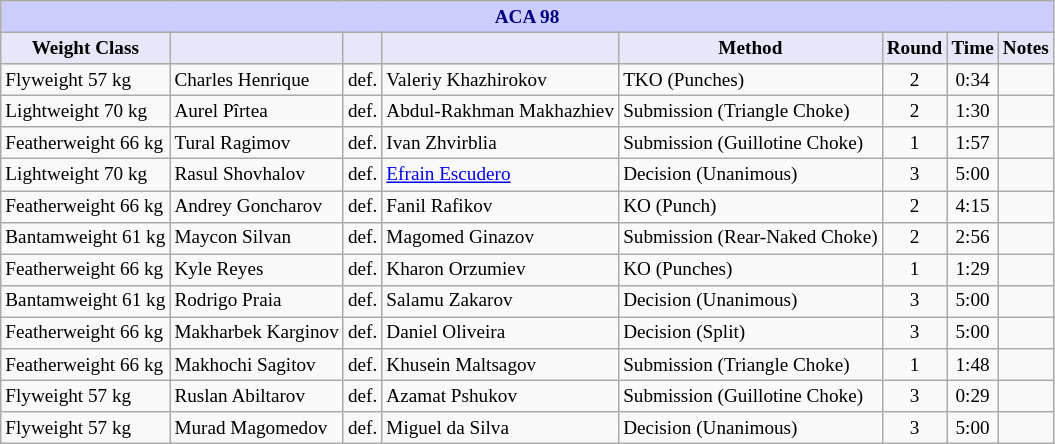<table class="wikitable" style="font-size: 80%;">
<tr>
<th colspan="8" style="background-color: #ccf; color: #000080; text-align: center;"><strong>ACA 98</strong></th>
</tr>
<tr>
<th colspan="1" style="background-color: #E6E8FA; color: #000000; text-align: center;">Weight Class</th>
<th colspan="1" style="background-color: #E6E8FA; color: #000000; text-align: center;"></th>
<th colspan="1" style="background-color: #E6E8FA; color: #000000; text-align: center;"></th>
<th colspan="1" style="background-color: #E6E8FA; color: #000000; text-align: center;"></th>
<th colspan="1" style="background-color: #E6E8FA; color: #000000; text-align: center;">Method</th>
<th colspan="1" style="background-color: #E6E8FA; color: #000000; text-align: center;">Round</th>
<th colspan="1" style="background-color: #E6E8FA; color: #000000; text-align: center;">Time</th>
<th colspan="1" style="background-color: #E6E8FA; color: #000000; text-align: center;">Notes</th>
</tr>
<tr>
<td>Flyweight 57 kg</td>
<td> Charles Henrique</td>
<td>def.</td>
<td> Valeriy Khazhirokov</td>
<td>TKO (Punches)</td>
<td align=center>2</td>
<td align=center>0:34</td>
<td></td>
</tr>
<tr>
<td>Lightweight 70 kg</td>
<td> Aurel Pîrtea</td>
<td>def.</td>
<td> Abdul-Rakhman Makhazhiev</td>
<td>Submission (Triangle Choke)</td>
<td align=center>2</td>
<td align=center>1:30</td>
<td></td>
</tr>
<tr>
<td>Featherweight 66 kg</td>
<td> Tural Ragimov</td>
<td>def.</td>
<td> Ivan Zhvirblia</td>
<td>Submission (Guillotine Choke)</td>
<td align=center>1</td>
<td align=center>1:57</td>
<td></td>
</tr>
<tr>
<td>Lightweight 70 kg</td>
<td> Rasul Shovhalov</td>
<td>def.</td>
<td> <a href='#'>Efrain Escudero</a></td>
<td>Decision (Unanimous)</td>
<td align=center>3</td>
<td align=center>5:00</td>
<td></td>
</tr>
<tr>
<td>Featherweight 66 kg</td>
<td> Andrey Goncharov</td>
<td>def.</td>
<td> Fanil Rafikov</td>
<td>KO (Punch)</td>
<td align=center>2</td>
<td align=center>4:15</td>
<td></td>
</tr>
<tr>
<td>Bantamweight 61 kg</td>
<td> Maycon Silvan</td>
<td>def.</td>
<td> Magomed Ginazov</td>
<td>Submission (Rear-Naked Choke)</td>
<td align=center>2</td>
<td align=center>2:56</td>
<td></td>
</tr>
<tr>
<td>Featherweight 66 kg</td>
<td> Kyle Reyes</td>
<td>def.</td>
<td> Kharon Orzumiev</td>
<td>KO (Punches)</td>
<td align=center>1</td>
<td align=center>1:29</td>
<td></td>
</tr>
<tr>
<td>Bantamweight 61 kg</td>
<td> Rodrigo Praia</td>
<td>def.</td>
<td> Salamu Zakarov</td>
<td>Decision (Unanimous)</td>
<td align=center>3</td>
<td align=center>5:00</td>
<td></td>
</tr>
<tr>
<td>Featherweight 66 kg</td>
<td> Makharbek Karginov</td>
<td>def.</td>
<td> Daniel Oliveira</td>
<td>Decision (Split)</td>
<td align=center>3</td>
<td align=center>5:00</td>
<td></td>
</tr>
<tr>
<td>Featherweight 66 kg</td>
<td> Makhochi Sagitov</td>
<td>def.</td>
<td> Khusein Maltsagov</td>
<td>Submission (Triangle Choke)</td>
<td align=center>1</td>
<td align=center>1:48</td>
<td></td>
</tr>
<tr>
<td>Flyweight 57 kg</td>
<td> Ruslan Abiltarov</td>
<td>def.</td>
<td> Azamat Pshukov</td>
<td>Submission (Guillotine Choke)</td>
<td align=center>3</td>
<td align=center>0:29</td>
<td></td>
</tr>
<tr>
<td>Flyweight 57 kg</td>
<td> Murad Magomedov</td>
<td>def.</td>
<td> Miguel da Silva</td>
<td>Decision (Unanimous)</td>
<td align=center>3</td>
<td align=center>5:00</td>
<td></td>
</tr>
</table>
